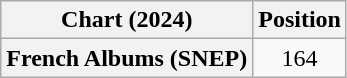<table class="wikitable plainrowheaders" style="text-align:center">
<tr>
<th scope="col">Chart (2024)</th>
<th scope="col">Position</th>
</tr>
<tr>
<th scope="row">French Albums (SNEP)</th>
<td>164</td>
</tr>
</table>
